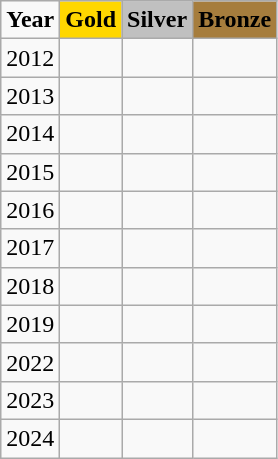<table class="wikitable">
<tr>
<td><strong>Year</strong></td>
<td !align="center" bgcolor="gold" colspan="1"><strong>Gold</strong></td>
<td !align="center" bgcolor="silver" colspan="1"><strong>Silver</strong></td>
<td !align="center" bgcolor="#a67d3d" colspan="1"><strong>Bronze</strong></td>
</tr>
<tr>
<td>2012</td>
<td></td>
<td></td>
<td></td>
</tr>
<tr>
<td>2013</td>
<td></td>
<td></td>
<td></td>
</tr>
<tr>
<td>2014</td>
<td></td>
<td></td>
<td></td>
</tr>
<tr>
<td>2015</td>
<td></td>
<td></td>
<td></td>
</tr>
<tr>
<td>2016</td>
<td></td>
<td></td>
<td></td>
</tr>
<tr>
<td>2017</td>
<td></td>
<td></td>
<td></td>
</tr>
<tr>
<td>2018</td>
<td></td>
<td></td>
<td></td>
</tr>
<tr>
<td>2019</td>
<td></td>
<td></td>
<td></td>
</tr>
<tr>
<td>2022</td>
<td></td>
<td></td>
<td></td>
</tr>
<tr>
<td>2023</td>
<td></td>
<td></td>
<td></td>
</tr>
<tr>
<td>2024</td>
<td></td>
<td></td>
<td></td>
</tr>
</table>
